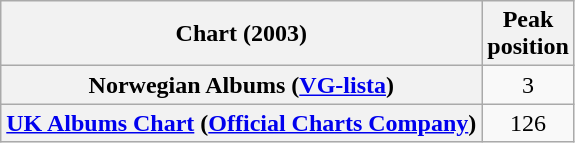<table class="wikitable sortable plainrowheaders">
<tr>
<th>Chart (2003)</th>
<th>Peak<br>position</th>
</tr>
<tr>
<th scope="row">Norwegian Albums (<a href='#'>VG-lista</a>)</th>
<td style="text-align:center;">3</td>
</tr>
<tr>
<th scope="row"><a href='#'>UK Albums Chart</a> (<a href='#'>Official Charts Company</a>)</th>
<td align="center">126</td>
</tr>
</table>
